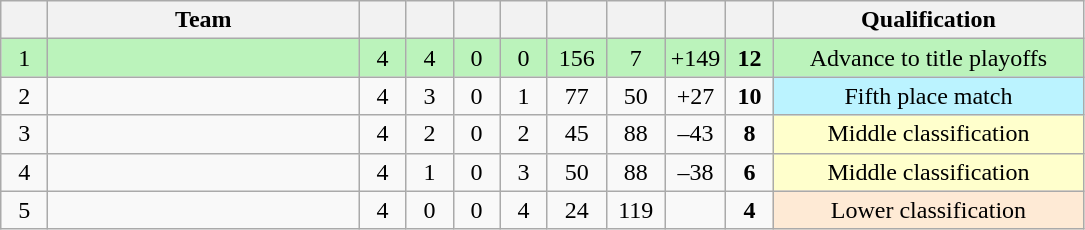<table class="wikitable" style="text-align:center;">
<tr>
<th style="width:1.5em;"></th>
<th style="width:12.5em">Team</th>
<th style="width:1.5em;"></th>
<th style="width:1.5em;"></th>
<th style="width:1.5em;"></th>
<th style="width:1.5em;"></th>
<th style="width:2.0em;"></th>
<th style="width:2.0em;"></th>
<th style="width:2.0em;"></th>
<th style="width:1.5em;"></th>
<th style="width:12.5em">Qualification</th>
</tr>
<tr bgcolor=#bbf3bb>
<td>1</td>
<td align=left></td>
<td>4</td>
<td>4</td>
<td>0</td>
<td>0</td>
<td>156</td>
<td>7</td>
<td>+149</td>
<td><strong>12</strong></td>
<td>Advance to title playoffs</td>
</tr>
<tr>
<td>2</td>
<td align=left></td>
<td>4</td>
<td>3</td>
<td>0</td>
<td>1</td>
<td>77</td>
<td>50</td>
<td>+27</td>
<td><strong>10</strong></td>
<td bgcolor=#bbf3ff>Fifth place match</td>
</tr>
<tr>
<td>3</td>
<td align=left></td>
<td>4</td>
<td>2</td>
<td>0</td>
<td>2</td>
<td>45</td>
<td>88</td>
<td>–43</td>
<td><strong>8</strong></td>
<td bgcolor=#ffffcc>Middle classification</td>
</tr>
<tr>
<td>4</td>
<td align=left></td>
<td>4</td>
<td>1</td>
<td>0</td>
<td>3</td>
<td>50</td>
<td>88</td>
<td>–38</td>
<td><strong>6</strong></td>
<td bgcolor=#ffffcc>Middle classification</td>
</tr>
<tr>
<td>5</td>
<td align=left></td>
<td>4</td>
<td>0</td>
<td>0</td>
<td>4</td>
<td>24</td>
<td>119</td>
<td></td>
<td><strong>4</strong></td>
<td bgcolor=#feead5>Lower classification</td>
</tr>
</table>
